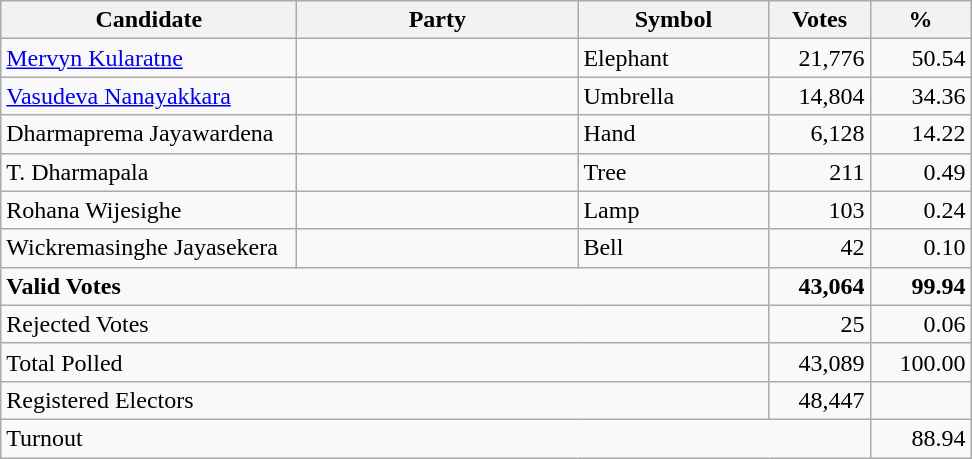<table class="wikitable" border="1" style="text-align:right;">
<tr>
<th align=left width="190">Candidate</th>
<th align=left width="180">Party</th>
<th align=left width="120">Symbol</th>
<th align=left width="60">Votes</th>
<th align=left width="60">%</th>
</tr>
<tr>
<td align=left><a href='#'>Mervyn Kularatne</a></td>
<td></td>
<td align=left>Elephant</td>
<td align=right>21,776</td>
<td align=right>50.54</td>
</tr>
<tr>
<td align=left><a href='#'>Vasudeva Nanayakkara</a></td>
<td></td>
<td align=left>Umbrella</td>
<td align=right>14,804</td>
<td align=right>34.36</td>
</tr>
<tr>
<td align=left>Dharmaprema Jayawardena</td>
<td></td>
<td align=left>Hand</td>
<td align=right>6,128</td>
<td align=right>14.22</td>
</tr>
<tr>
<td align=left>T. Dharmapala</td>
<td></td>
<td align=left>Tree</td>
<td align=right>211</td>
<td>0.49</td>
</tr>
<tr>
<td align=left>Rohana Wijesighe</td>
<td></td>
<td align=left>Lamp</td>
<td align=right>103</td>
<td align=right>0.24</td>
</tr>
<tr>
<td align=left>Wickremasinghe Jayasekera</td>
<td></td>
<td align=left>Bell</td>
<td align=right>42</td>
<td align=right>0.10</td>
</tr>
<tr>
<td align=left colspan=3><strong>Valid Votes</strong></td>
<td align=right><strong>43,064</strong></td>
<td align=right><strong>99.94</strong></td>
</tr>
<tr>
<td align=left colspan=3>Rejected Votes</td>
<td align=right>25</td>
<td align=right>0.06</td>
</tr>
<tr>
<td align=left colspan=3>Total Polled</td>
<td align=right>43,089</td>
<td align=right>100.00</td>
</tr>
<tr>
<td align=left colspan=3>Registered Electors</td>
<td align=right>48,447</td>
<td></td>
</tr>
<tr>
<td align=left colspan=4>Turnout</td>
<td align=right>88.94</td>
</tr>
</table>
